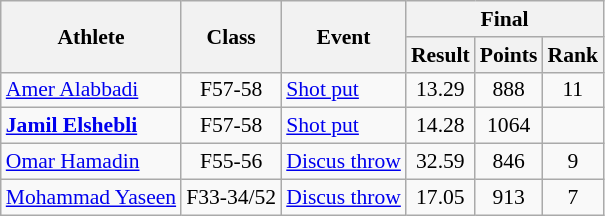<table class=wikitable style="font-size:90%">
<tr>
<th rowspan="2">Athlete</th>
<th rowspan="2">Class</th>
<th rowspan="2">Event</th>
<th colspan="3">Final</th>
</tr>
<tr>
<th>Result</th>
<th>Points</th>
<th>Rank</th>
</tr>
<tr>
<td><a href='#'>Amer Alabbadi</a></td>
<td style="text-align:center;">F57-58</td>
<td><a href='#'>Shot put</a></td>
<td style="text-align:center;">13.29</td>
<td style="text-align:center;">888</td>
<td style="text-align:center;">11</td>
</tr>
<tr>
<td><strong><a href='#'>Jamil Elshebli</a></strong></td>
<td style="text-align:center;">F57-58</td>
<td><a href='#'>Shot put</a></td>
<td style="text-align:center;">14.28</td>
<td style="text-align:center;">1064</td>
<td style="text-align:center;"></td>
</tr>
<tr>
<td><a href='#'>Omar Hamadin</a></td>
<td style="text-align:center;">F55-56</td>
<td><a href='#'>Discus throw</a></td>
<td style="text-align:center;">32.59</td>
<td style="text-align:center;">846</td>
<td style="text-align:center;">9</td>
</tr>
<tr>
<td><a href='#'>Mohammad Yaseen</a></td>
<td style="text-align:center;">F33-34/52</td>
<td><a href='#'>Discus throw</a></td>
<td style="text-align:center;">17.05</td>
<td style="text-align:center;">913</td>
<td style="text-align:center;">7</td>
</tr>
</table>
